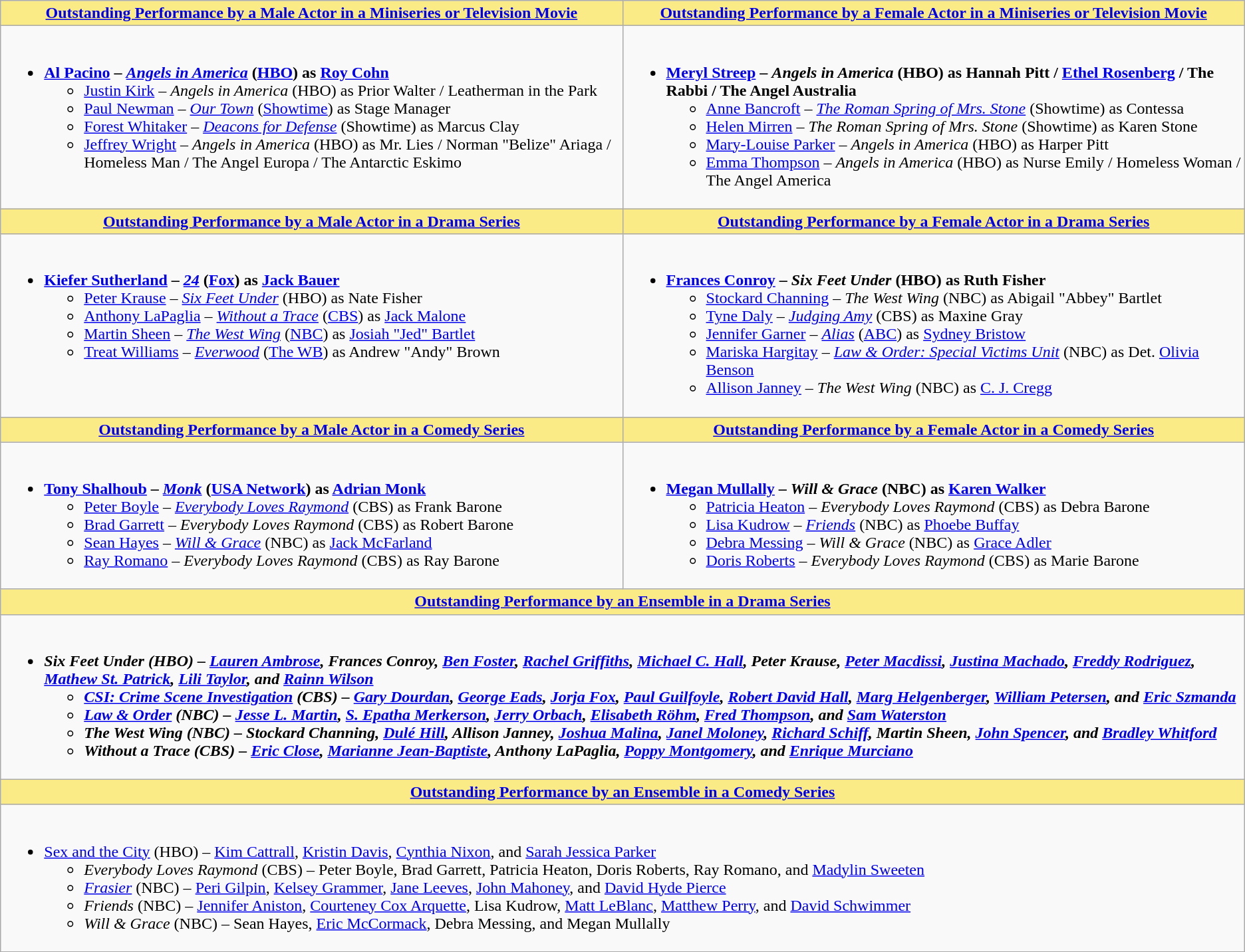<table class=wikitable style="width="100%">
<tr>
<th style="background:#FAEB86;" width="50%"><a href='#'>Outstanding Performance by a Male Actor in a Miniseries or Television Movie</a></th>
<th style="background:#FAEB86;" width="50%"><a href='#'>Outstanding Performance by a Female Actor in a Miniseries or Television Movie</a></th>
</tr>
<tr>
<td valign="top"><br><ul><li><strong><a href='#'>Al Pacino</a> – <em><a href='#'>Angels in America</a></em> (<a href='#'>HBO</a>) as <a href='#'>Roy Cohn</a></strong><ul><li><a href='#'>Justin Kirk</a> – <em>Angels in America</em> (HBO) as Prior Walter / Leatherman in the Park</li><li><a href='#'>Paul Newman</a> – <em><a href='#'>Our Town</a></em> (<a href='#'>Showtime</a>) as Stage Manager</li><li><a href='#'>Forest Whitaker</a> – <em><a href='#'>Deacons for Defense</a></em> (Showtime) as Marcus Clay</li><li><a href='#'>Jeffrey Wright</a> – <em>Angels in America</em> (HBO) as Mr. Lies / Norman "Belize" Ariaga / Homeless Man / The Angel Europa / The Antarctic Eskimo</li></ul></li></ul></td>
<td valign="top"><br><ul><li><strong><a href='#'>Meryl Streep</a> – <em>Angels in America</em> (HBO) as Hannah Pitt / <a href='#'>Ethel Rosenberg</a> / The Rabbi / The Angel Australia</strong><ul><li><a href='#'>Anne Bancroft</a> – <em><a href='#'>The Roman Spring of Mrs. Stone</a></em> (Showtime) as Contessa</li><li><a href='#'>Helen Mirren</a> – <em>The Roman Spring of Mrs. Stone</em> (Showtime) as Karen Stone</li><li><a href='#'>Mary-Louise Parker</a> – <em>Angels in America</em> (HBO) as Harper Pitt</li><li><a href='#'>Emma Thompson</a> – <em>Angels in America</em> (HBO) as Nurse Emily / Homeless Woman / The Angel America</li></ul></li></ul></td>
</tr>
<tr>
<th style="background:#FAEB86;"><a href='#'>Outstanding Performance by a Male Actor in a Drama Series</a></th>
<th style="background:#FAEB86;"><a href='#'>Outstanding Performance by a Female Actor in a Drama Series</a></th>
</tr>
<tr>
<td valign="top"><br><ul><li><strong><a href='#'>Kiefer Sutherland</a> – <em><a href='#'>24</a></em> (<a href='#'>Fox</a>) as <a href='#'>Jack Bauer</a></strong><ul><li><a href='#'>Peter Krause</a> – <em><a href='#'>Six Feet Under</a></em> (HBO) as Nate Fisher</li><li><a href='#'>Anthony LaPaglia</a> – <em><a href='#'>Without a Trace</a></em> (<a href='#'>CBS</a>) as <a href='#'>Jack Malone</a></li><li><a href='#'>Martin Sheen</a> – <em><a href='#'>The West Wing</a></em> (<a href='#'>NBC</a>) as <a href='#'>Josiah "Jed" Bartlet</a></li><li><a href='#'>Treat Williams</a> – <em><a href='#'>Everwood</a></em> (<a href='#'>The WB</a>) as Andrew "Andy" Brown</li></ul></li></ul></td>
<td valign="top"><br><ul><li><strong><a href='#'>Frances Conroy</a> – <em>Six Feet Under</em> (HBO) as Ruth Fisher</strong><ul><li><a href='#'>Stockard Channing</a> – <em>The West Wing</em> (NBC) as Abigail "Abbey" Bartlet</li><li><a href='#'>Tyne Daly</a> – <em><a href='#'>Judging Amy</a></em> (CBS) as Maxine Gray</li><li><a href='#'>Jennifer Garner</a> – <em><a href='#'>Alias</a></em> (<a href='#'>ABC</a>) as <a href='#'>Sydney Bristow</a></li><li><a href='#'>Mariska Hargitay</a> – <em><a href='#'>Law & Order: Special Victims Unit</a></em> (NBC) as Det. <a href='#'>Olivia Benson</a></li><li><a href='#'>Allison Janney</a> – <em>The West Wing</em> (NBC) as <a href='#'>C. J. Cregg</a></li></ul></li></ul></td>
</tr>
<tr>
<th style="background:#FAEB86;"><a href='#'>Outstanding Performance by a Male Actor in a Comedy Series</a></th>
<th style="background:#FAEB86;"><a href='#'>Outstanding Performance by a Female Actor in a Comedy Series</a></th>
</tr>
<tr>
<td valign="top"><br><ul><li><strong><a href='#'>Tony Shalhoub</a> – <em><a href='#'>Monk</a></em> (<a href='#'>USA Network</a>) as <a href='#'>Adrian Monk</a></strong><ul><li><a href='#'>Peter Boyle</a> – <em><a href='#'>Everybody Loves Raymond</a></em> (CBS) as Frank Barone</li><li><a href='#'>Brad Garrett</a> – <em>Everybody Loves Raymond</em> (CBS) as Robert Barone</li><li><a href='#'>Sean Hayes</a> – <em><a href='#'>Will & Grace</a></em> (NBC) as <a href='#'>Jack McFarland</a></li><li><a href='#'>Ray Romano</a> – <em>Everybody Loves Raymond</em> (CBS) as Ray Barone</li></ul></li></ul></td>
<td valign="top"><br><ul><li><strong><a href='#'>Megan Mullally</a> – <em>Will & Grace</em> (NBC) as <a href='#'>Karen Walker</a></strong><ul><li><a href='#'>Patricia Heaton</a> – <em>Everybody Loves Raymond</em> (CBS) as Debra Barone</li><li><a href='#'>Lisa Kudrow</a> – <em><a href='#'>Friends</a></em> (NBC) as <a href='#'>Phoebe Buffay</a></li><li><a href='#'>Debra Messing</a> – <em>Will & Grace</em> (NBC) as <a href='#'>Grace Adler</a></li><li><a href='#'>Doris Roberts</a> – <em>Everybody Loves Raymond</em> (CBS) as Marie Barone</li></ul></li></ul></td>
</tr>
<tr>
<th colspan="2" style="background:#FAEB86;"><a href='#'>Outstanding Performance by an Ensemble in a Drama Series</a></th>
</tr>
<tr>
<td colspan="2" style="vertical-align:top;"><br><ul><li><strong><em>Six Feet Under<em> (HBO) – <a href='#'>Lauren Ambrose</a>, Frances Conroy, <a href='#'>Ben Foster</a>, <a href='#'>Rachel Griffiths</a>, <a href='#'>Michael C. Hall</a>, Peter Krause, <a href='#'>Peter Macdissi</a>, <a href='#'>Justina Machado</a>, <a href='#'>Freddy Rodriguez</a>, <a href='#'>Mathew St. Patrick</a>, <a href='#'>Lili Taylor</a>, and <a href='#'>Rainn Wilson</a><strong><ul><li></em><a href='#'>CSI: Crime Scene Investigation</a><em> (CBS) – <a href='#'>Gary Dourdan</a>, <a href='#'>George Eads</a>, <a href='#'>Jorja Fox</a>, <a href='#'>Paul Guilfoyle</a>, <a href='#'>Robert David Hall</a>, <a href='#'>Marg Helgenberger</a>, <a href='#'>William Petersen</a>, and <a href='#'>Eric Szmanda</a></li><li></em><a href='#'>Law & Order</a><em> (NBC) – <a href='#'>Jesse L. Martin</a>, <a href='#'>S. Epatha Merkerson</a>, <a href='#'>Jerry Orbach</a>, <a href='#'>Elisabeth Röhm</a>, <a href='#'>Fred Thompson</a>, and <a href='#'>Sam Waterston</a></li><li></em>The West Wing<em> (NBC) – Stockard Channing, <a href='#'>Dulé Hill</a>, Allison Janney, <a href='#'>Joshua Malina</a>, <a href='#'>Janel Moloney</a>, <a href='#'>Richard Schiff</a>, Martin Sheen, <a href='#'>John Spencer</a>, and <a href='#'>Bradley Whitford</a></li><li></em>Without a Trace<em> (CBS) – <a href='#'>Eric Close</a>, <a href='#'>Marianne Jean-Baptiste</a>, Anthony LaPaglia, <a href='#'>Poppy Montgomery</a>, and <a href='#'>Enrique Murciano</a></li></ul></li></ul></td>
</tr>
<tr>
<th colspan="2" style="background:#FAEB86;"><a href='#'>Outstanding Performance by an Ensemble in a Comedy Series</a></th>
</tr>
<tr>
<td colspan="2" style="vertical-align:top;"><br><ul><li></em></strong><a href='#'>Sex and the City</a></em> (HBO) – <a href='#'>Kim Cattrall</a>, <a href='#'>Kristin Davis</a>, <a href='#'>Cynthia Nixon</a>, and <a href='#'>Sarah Jessica Parker</a></strong><ul><li><em>Everybody Loves Raymond</em> (CBS) – Peter Boyle, Brad Garrett, Patricia Heaton, Doris Roberts, Ray Romano, and <a href='#'>Madylin Sweeten</a></li><li><em><a href='#'>Frasier</a></em> (NBC) – <a href='#'>Peri Gilpin</a>, <a href='#'>Kelsey Grammer</a>, <a href='#'>Jane Leeves</a>, <a href='#'>John Mahoney</a>, and <a href='#'>David Hyde Pierce</a></li><li><em>Friends</em> (NBC) – <a href='#'>Jennifer Aniston</a>, <a href='#'>Courteney Cox Arquette</a>, Lisa Kudrow, <a href='#'>Matt LeBlanc</a>, <a href='#'>Matthew Perry</a>, and <a href='#'>David Schwimmer</a></li><li><em>Will & Grace</em> (NBC) – Sean Hayes, <a href='#'>Eric McCormack</a>, Debra Messing, and Megan Mullally</li></ul></li></ul></td>
</tr>
</table>
